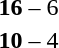<table style="text-align:center">
<tr>
<th width=200></th>
<th width=100></th>
<th width=200></th>
</tr>
<tr>
<td align=right><strong></strong></td>
<td><strong>16</strong> – 6</td>
<td align=left></td>
</tr>
<tr>
<td align=right><strong></strong></td>
<td><strong>10</strong> – 4</td>
<td align=left></td>
</tr>
</table>
